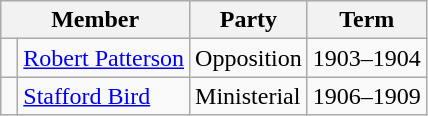<table class="wikitable">
<tr>
<th colspan=2>Member</th>
<th>Party</th>
<th>Term</th>
</tr>
<tr>
<td> </td>
<td><a href='#'>Robert Patterson</a></td>
<td>Opposition</td>
<td>1903–1904</td>
</tr>
<tr>
<td> </td>
<td><a href='#'>Stafford Bird</a></td>
<td>Ministerial</td>
<td>1906–1909</td>
</tr>
</table>
